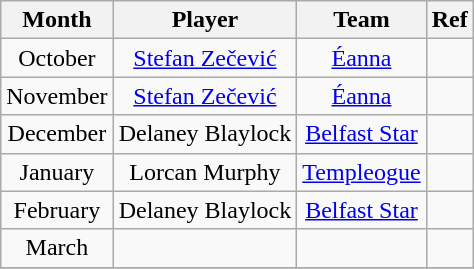<table class="wikitable" style="text-align:center">
<tr>
<th>Month</th>
<th>Player</th>
<th>Team</th>
<th>Ref</th>
</tr>
<tr>
<td>October</td>
<td><a href='#'>Stefan Zečević</a></td>
<td><a href='#'>Éanna</a></td>
<td></td>
</tr>
<tr>
<td>November</td>
<td><a href='#'>Stefan Zečević</a></td>
<td><a href='#'>Éanna</a></td>
<td></td>
</tr>
<tr>
<td>December</td>
<td>Delaney Blaylock</td>
<td><a href='#'>Belfast Star</a></td>
<td></td>
</tr>
<tr>
<td>January</td>
<td>Lorcan Murphy</td>
<td><a href='#'>Templeogue</a></td>
<td></td>
</tr>
<tr>
<td>February</td>
<td>Delaney Blaylock</td>
<td><a href='#'>Belfast Star</a></td>
<td></td>
</tr>
<tr>
<td>March</td>
<td></td>
<td></td>
<td></td>
</tr>
<tr>
</tr>
</table>
